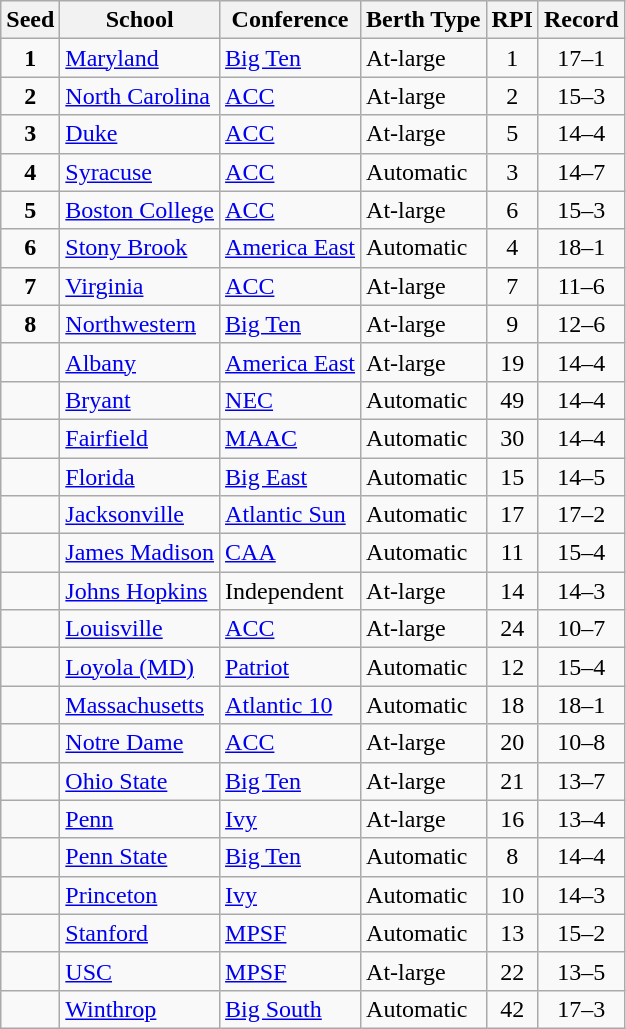<table class="wikitable sortable">
<tr>
<th>Seed</th>
<th>School</th>
<th>Conference</th>
<th>Berth Type</th>
<th>RPI</th>
<th>Record</th>
</tr>
<tr>
<td align=center><strong>1</strong></td>
<td><a href='#'>Maryland</a></td>
<td><a href='#'>Big Ten</a></td>
<td>At-large</td>
<td align=center>1</td>
<td align=center>17–1</td>
</tr>
<tr>
<td align=center><strong>2</strong></td>
<td><a href='#'>North Carolina</a></td>
<td><a href='#'>ACC</a></td>
<td>At-large</td>
<td align=center>2</td>
<td align=center>15–3</td>
</tr>
<tr>
<td align=center><strong>3</strong></td>
<td><a href='#'>Duke</a></td>
<td><a href='#'>ACC</a></td>
<td>At-large</td>
<td align=center>5</td>
<td align=center>14–4</td>
</tr>
<tr>
<td align=center><strong>4</strong></td>
<td><a href='#'>Syracuse</a></td>
<td><a href='#'>ACC</a></td>
<td>Automatic</td>
<td align=center>3</td>
<td align=center>14–7</td>
</tr>
<tr>
<td align=center><strong>5</strong></td>
<td><a href='#'>Boston College</a></td>
<td><a href='#'>ACC</a></td>
<td>At-large</td>
<td align=center>6</td>
<td align=center>15–3</td>
</tr>
<tr>
<td align=center><strong>6</strong></td>
<td><a href='#'>Stony Brook</a></td>
<td><a href='#'>America East</a></td>
<td>Automatic</td>
<td align=center>4</td>
<td align=center>18–1</td>
</tr>
<tr>
<td align=center><strong>7</strong></td>
<td><a href='#'>Virginia</a></td>
<td><a href='#'>ACC</a></td>
<td>At-large</td>
<td align=center>7</td>
<td align=center>11–6</td>
</tr>
<tr>
<td align=center><strong>8</strong></td>
<td><a href='#'>Northwestern</a></td>
<td><a href='#'>Big Ten</a></td>
<td>At-large</td>
<td align=center>9</td>
<td align=center>12–6</td>
</tr>
<tr>
<td align=center></td>
<td><a href='#'>Albany</a></td>
<td><a href='#'>America East</a></td>
<td>At-large</td>
<td align=center>19</td>
<td align=center>14–4</td>
</tr>
<tr>
<td align=center></td>
<td><a href='#'>Bryant</a></td>
<td><a href='#'>NEC</a></td>
<td>Automatic</td>
<td align=center>49</td>
<td align=center>14–4</td>
</tr>
<tr>
<td align=center></td>
<td><a href='#'>Fairfield</a></td>
<td><a href='#'>MAAC</a></td>
<td>Automatic</td>
<td align=center>30</td>
<td align=center>14–4</td>
</tr>
<tr>
<td align=center></td>
<td><a href='#'>Florida</a></td>
<td><a href='#'>Big East</a></td>
<td>Automatic</td>
<td align=center>15</td>
<td align=center>14–5</td>
</tr>
<tr>
<td align=center></td>
<td><a href='#'>Jacksonville</a></td>
<td><a href='#'>Atlantic Sun</a></td>
<td>Automatic</td>
<td align=center>17</td>
<td align=center>17–2</td>
</tr>
<tr>
<td align=center></td>
<td><a href='#'>James Madison</a></td>
<td><a href='#'>CAA</a></td>
<td>Automatic</td>
<td align=center>11</td>
<td align=center>15–4</td>
</tr>
<tr>
<td align=center></td>
<td><a href='#'>Johns Hopkins</a></td>
<td>Independent</td>
<td>At-large</td>
<td align=center>14</td>
<td align=center>14–3</td>
</tr>
<tr>
<td align=center></td>
<td><a href='#'>Louisville</a></td>
<td><a href='#'>ACC</a></td>
<td>At-large</td>
<td align=center>24</td>
<td align=center>10–7</td>
</tr>
<tr>
<td align=center></td>
<td><a href='#'>Loyola (MD)</a></td>
<td><a href='#'>Patriot</a></td>
<td>Automatic</td>
<td align=center>12</td>
<td align=center>15–4</td>
</tr>
<tr>
<td align=center></td>
<td><a href='#'>Massachusetts</a></td>
<td><a href='#'>Atlantic 10</a></td>
<td>Automatic</td>
<td align=center>18</td>
<td align=center>18–1</td>
</tr>
<tr>
<td align=center></td>
<td><a href='#'>Notre Dame</a></td>
<td><a href='#'>ACC</a></td>
<td>At-large</td>
<td align=center>20</td>
<td align=center>10–8</td>
</tr>
<tr>
<td align=center></td>
<td><a href='#'>Ohio State</a></td>
<td><a href='#'>Big Ten</a></td>
<td>At-large</td>
<td align=center>21</td>
<td align=center>13–7</td>
</tr>
<tr>
<td align=center></td>
<td><a href='#'>Penn</a></td>
<td><a href='#'>Ivy</a></td>
<td>At-large</td>
<td align=center>16</td>
<td align=center>13–4</td>
</tr>
<tr>
<td align=center></td>
<td><a href='#'>Penn State</a></td>
<td><a href='#'>Big Ten</a></td>
<td>Automatic</td>
<td align=center>8</td>
<td align=center>14–4</td>
</tr>
<tr>
<td align=center></td>
<td><a href='#'>Princeton</a></td>
<td><a href='#'>Ivy</a></td>
<td>Automatic</td>
<td align=center>10</td>
<td align=center>14–3</td>
</tr>
<tr>
<td align=center></td>
<td><a href='#'>Stanford</a></td>
<td><a href='#'>MPSF</a></td>
<td>Automatic</td>
<td align=center>13</td>
<td align=center>15–2</td>
</tr>
<tr>
<td align=center></td>
<td><a href='#'>USC</a></td>
<td><a href='#'>MPSF</a></td>
<td>At-large</td>
<td align=center>22</td>
<td align=center>13–5</td>
</tr>
<tr>
<td align=center></td>
<td><a href='#'>Winthrop</a></td>
<td><a href='#'>Big South</a></td>
<td>Automatic</td>
<td align=center>42</td>
<td align=center>17–3</td>
</tr>
</table>
